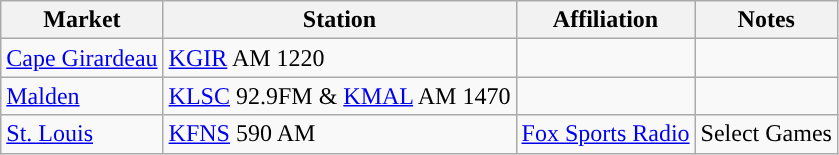<table class="wikitable" border="1">
<tr>
<th>Market</th>
<th>Station</th>
<th>Affiliation</th>
<th>Notes</th>
</tr>
<tr>
<td><a href='#'>Cape Girardeau</a></td>
<td><a href='#'>KGIR</a> AM 1220</td>
<td></td>
<td></td>
</tr>
<tr>
<td><a href='#'>Malden</a></td>
<td><a href='#'>KLSC</a> 92.9FM & <a href='#'>KMAL</a> AM 1470</td>
<td></td>
<td></td>
</tr>
<tr>
<td><a href='#'>St. Louis</a></td>
<td><a href='#'>KFNS</a> 590 AM</td>
<td><a href='#'>Fox Sports Radio</a></td>
<td>Select Games</td>
</tr>
</table>
